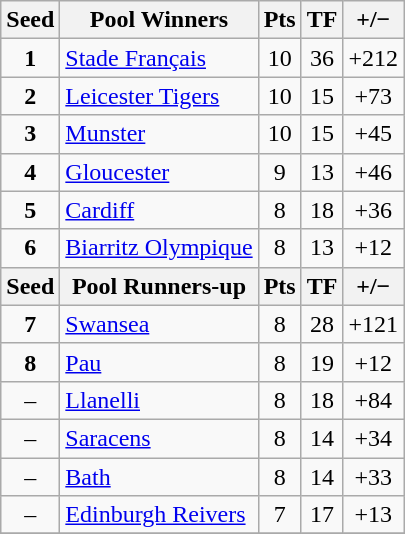<table class="wikitable" style="text-align: center;">
<tr>
<th>Seed</th>
<th>Pool Winners</th>
<th>Pts</th>
<th>TF</th>
<th>+/−</th>
</tr>
<tr>
<td><strong>1</strong></td>
<td align=left> <a href='#'>Stade Français</a></td>
<td>10</td>
<td>36</td>
<td>+212</td>
</tr>
<tr>
<td><strong>2</strong></td>
<td align=left> <a href='#'>Leicester Tigers</a></td>
<td>10</td>
<td>15</td>
<td>+73</td>
</tr>
<tr>
<td><strong>3</strong></td>
<td align=left> <a href='#'>Munster</a></td>
<td>10</td>
<td>15</td>
<td>+45</td>
</tr>
<tr>
<td><strong>4</strong></td>
<td align=left> <a href='#'>Gloucester</a></td>
<td>9</td>
<td>13</td>
<td>+46</td>
</tr>
<tr>
<td><strong>5</strong></td>
<td align=left> <a href='#'>Cardiff</a></td>
<td>8</td>
<td>18</td>
<td>+36</td>
</tr>
<tr>
<td><strong>6</strong></td>
<td align=left> <a href='#'>Biarritz Olympique</a></td>
<td>8</td>
<td>13</td>
<td>+12</td>
</tr>
<tr>
<th>Seed</th>
<th>Pool Runners-up</th>
<th>Pts</th>
<th>TF</th>
<th>+/−</th>
</tr>
<tr>
<td><strong>7</strong></td>
<td align=left> <a href='#'>Swansea</a></td>
<td>8</td>
<td>28</td>
<td>+121</td>
</tr>
<tr>
<td><strong>8</strong></td>
<td align=left> <a href='#'>Pau</a></td>
<td>8</td>
<td>19</td>
<td>+12</td>
</tr>
<tr>
<td>–</td>
<td align=left> <a href='#'>Llanelli</a></td>
<td>8</td>
<td>18</td>
<td>+84</td>
</tr>
<tr>
<td>–</td>
<td align=left> <a href='#'>Saracens</a></td>
<td>8</td>
<td>14</td>
<td>+34</td>
</tr>
<tr>
<td>–</td>
<td align=left> <a href='#'>Bath</a></td>
<td>8</td>
<td>14</td>
<td>+33</td>
</tr>
<tr>
<td>–</td>
<td align=left> <a href='#'>Edinburgh Reivers</a></td>
<td>7</td>
<td>17</td>
<td>+13</td>
</tr>
<tr>
</tr>
</table>
